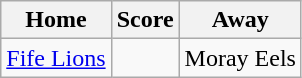<table class="wikitable">
<tr>
<th>Home</th>
<th>Score</th>
<th>Away</th>
</tr>
<tr>
<td><a href='#'>Fife Lions</a></td>
<td></td>
<td>Moray Eels</td>
</tr>
</table>
